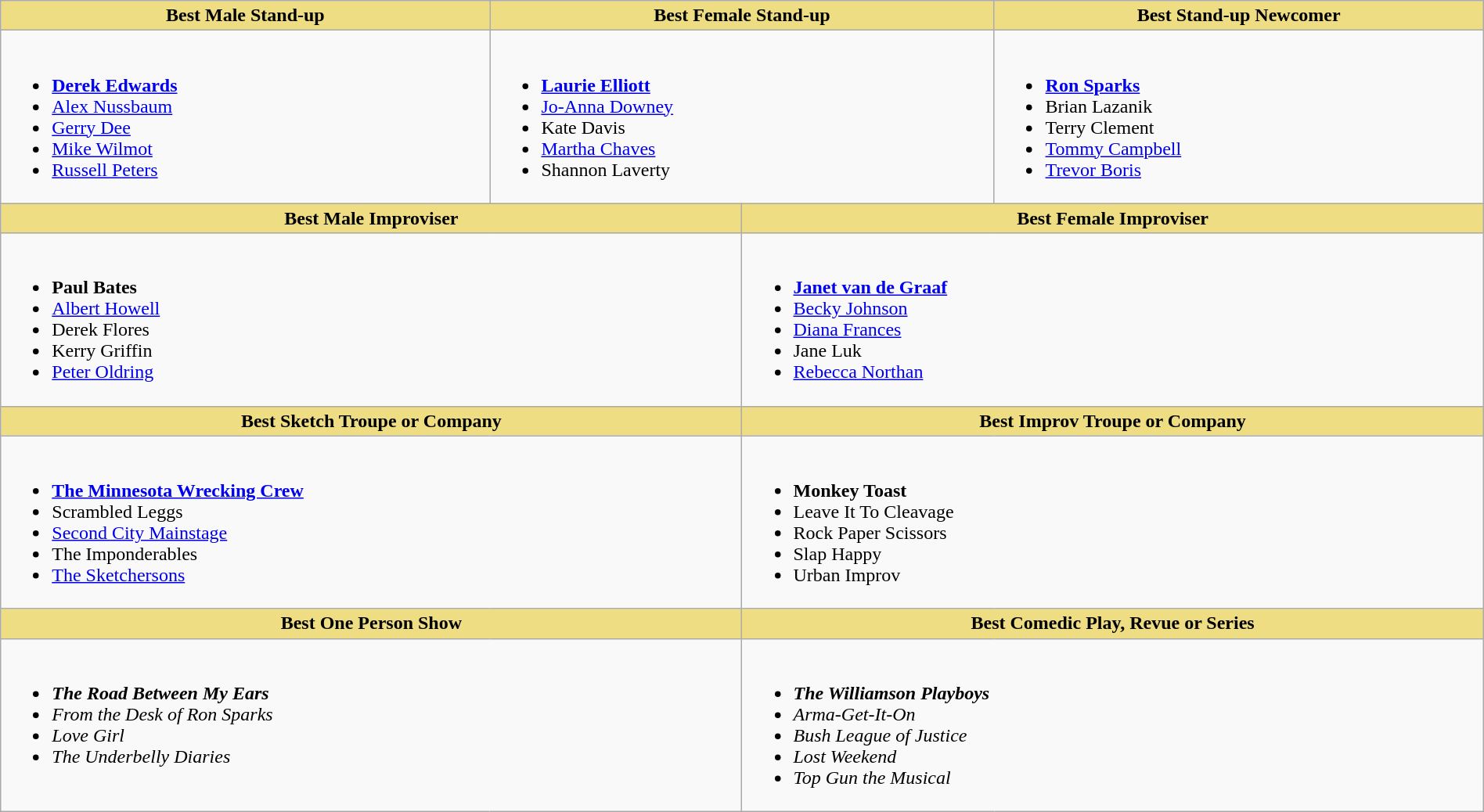<table class="wikitable" style="width:100%;">
<tr>
<th style="background:#EEDD82; width:33%">Best Male Stand-up</th>
<th colspan="2" style="background:#EEDD82">Best Female Stand-up</th>
<th style="background:#EEDD82; width:33%">Best Stand-up Newcomer</th>
</tr>
<tr>
<td valign="top"><br><ul><li> <strong><a href='#'>Derek Edwards</a></strong></li><li><a href='#'>Alex Nussbaum</a></li><li><a href='#'>Gerry Dee</a></li><li><a href='#'>Mike Wilmot</a></li><li><a href='#'>Russell Peters</a></li></ul></td>
<td colspan="2" valign="top"><br><ul><li> <strong><a href='#'>Laurie Elliott</a></strong></li><li><a href='#'>Jo-Anna Downey</a></li><li>Kate Davis</li><li><a href='#'>Martha Chaves</a></li><li>Shannon Laverty</li></ul></td>
<td valign="top"><br><ul><li> <strong><a href='#'>Ron Sparks</a></strong></li><li>Brian Lazanik</li><li>Terry Clement</li><li><a href='#'>Tommy Campbell</a></li><li><a href='#'>Trevor Boris</a></li></ul></td>
</tr>
<tr>
<th colspan="2" style="background:#EEDD82; width:50%">Best Male Improviser</th>
<th colspan="2" style="background:#EEDD82; width:50%">Best Female Improviser</th>
</tr>
<tr>
<td colspan="2" valign="top"><br><ul><li> <strong>Paul Bates</strong></li><li><a href='#'>Albert Howell</a></li><li>Derek Flores</li><li>Kerry Griffin</li><li><a href='#'>Peter Oldring</a></li></ul></td>
<td colspan="2" valign="top"><br><ul><li> <strong><a href='#'>Janet van de Graaf</a></strong></li><li><a href='#'>Becky Johnson</a></li><li><a href='#'>Diana Frances</a></li><li>Jane Luk</li><li><a href='#'>Rebecca Northan</a></li></ul></td>
</tr>
<tr>
<th colspan="2" style="background:#EEDD82; width:50%">Best Sketch Troupe or Company</th>
<th colspan="2" style="background:#EEDD82; width:50%">Best Improv Troupe or Company</th>
</tr>
<tr>
<td colspan="2" valign="top"><br><ul><li> <strong><a href='#'>The Minnesota Wrecking Crew</a></strong></li><li>Scrambled Leggs</li><li><a href='#'>Second City Mainstage</a></li><li>The Imponderables</li><li><a href='#'>The Sketchersons</a></li></ul></td>
<td colspan="2" valign="top"><br><ul><li> <strong>Monkey Toast</strong></li><li>Leave It To Cleavage</li><li>Rock Paper Scissors</li><li>Slap Happy</li><li>Urban Improv</li></ul></td>
</tr>
<tr>
<th colspan="2" style="background:#EEDD82; width:50%">Best One Person Show</th>
<th colspan="2" style="background:#EEDD82; width:50%">Best Comedic Play, Revue or Series</th>
</tr>
<tr>
<td colspan="2" valign="top"><br><ul><li> <strong><em>The Road Between My Ears</em></strong></li><li><em>From the Desk of Ron Sparks</em></li><li><em>Love Girl</em></li><li><em>The Underbelly Diaries</em></li></ul></td>
<td colspan="2" valign="top"><br><ul><li> <strong><em>The Williamson Playboys</em></strong></li><li><em>Arma-Get-It-On</em></li><li><em>Bush League of Justice</em></li><li><em>Lost Weekend</em></li><li><em>Top Gun the Musical</em></li></ul></td>
</tr>
</table>
